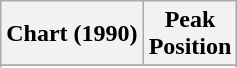<table class="wikitable plainrowheaders sortable">
<tr>
<th>Chart (1990)</th>
<th>Peak<br>Position</th>
</tr>
<tr>
</tr>
<tr>
</tr>
<tr>
</tr>
<tr>
</tr>
<tr>
</tr>
</table>
